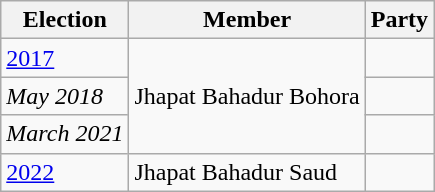<table class="wikitable">
<tr>
<th>Election</th>
<th>Member</th>
<th colspan="2">Party</th>
</tr>
<tr>
<td><a href='#'>2017</a></td>
<td rowspan="3">Jhapat Bahadur Bohora</td>
<td></td>
</tr>
<tr>
<td><em>May 2018</em></td>
<td></td>
</tr>
<tr>
<td><em>March 2021</em></td>
<td></td>
</tr>
<tr>
<td><a href='#'>2022</a></td>
<td>Jhapat Bahadur Saud</td>
<td></td>
</tr>
</table>
